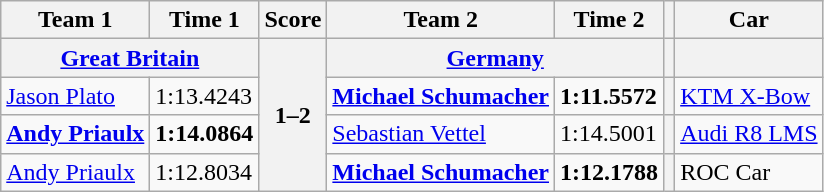<table class="wikitable">
<tr>
<th>Team 1</th>
<th>Time 1</th>
<th>Score</th>
<th>Team 2</th>
<th>Time 2</th>
<th></th>
<th>Car</th>
</tr>
<tr>
<th colspan=2> <a href='#'>Great Britain</a></th>
<th rowspan=4>1–2</th>
<th colspan=2> <a href='#'>Germany</a></th>
<th></th>
<th></th>
</tr>
<tr>
<td><a href='#'>Jason Plato</a></td>
<td>1:13.4243</td>
<td><strong><a href='#'>Michael Schumacher</a></strong></td>
<td><strong>1:11.5572</strong></td>
<th></th>
<td><a href='#'>KTM X-Bow</a></td>
</tr>
<tr>
<td><strong><a href='#'>Andy Priaulx</a></strong></td>
<td><strong>1:14.0864</strong></td>
<td><a href='#'>Sebastian Vettel</a></td>
<td>1:14.5001</td>
<th></th>
<td><a href='#'>Audi R8 LMS</a></td>
</tr>
<tr>
<td><a href='#'>Andy Priaulx</a></td>
<td>1:12.8034</td>
<td><strong><a href='#'>Michael Schumacher</a></strong></td>
<td><strong>1:12.1788</strong></td>
<th></th>
<td>ROC Car</td>
</tr>
</table>
